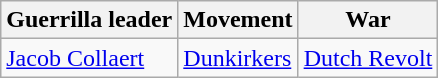<table class="wikitable">
<tr>
<th>Guerrilla leader</th>
<th>Movement</th>
<th>War</th>
</tr>
<tr>
<td><a href='#'>Jacob Collaert</a></td>
<td><a href='#'>Dunkirkers</a></td>
<td><a href='#'>Dutch Revolt</a></td>
</tr>
</table>
